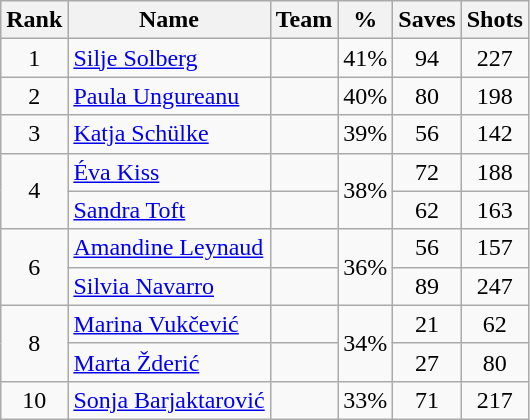<table class="wikitable" style="text-align: center;">
<tr>
<th>Rank</th>
<th>Name</th>
<th>Team</th>
<th>%</th>
<th>Saves</th>
<th>Shots</th>
</tr>
<tr>
<td>1</td>
<td align="left"><a href='#'>Silje Solberg</a></td>
<td align="left"></td>
<td>41%</td>
<td>94</td>
<td>227</td>
</tr>
<tr>
<td>2</td>
<td align="left"><a href='#'>Paula Ungureanu</a></td>
<td align="left"></td>
<td>40%</td>
<td>80</td>
<td>198</td>
</tr>
<tr>
<td>3</td>
<td align="left"><a href='#'>Katja Schülke</a></td>
<td align="left"></td>
<td>39%</td>
<td>56</td>
<td>142</td>
</tr>
<tr>
<td rowspan=2>4</td>
<td align="left"><a href='#'>Éva Kiss</a></td>
<td align="left"></td>
<td rowspan=2>38%</td>
<td>72</td>
<td>188</td>
</tr>
<tr>
<td align="left"><a href='#'>Sandra Toft</a></td>
<td align="left"></td>
<td>62</td>
<td>163</td>
</tr>
<tr>
<td rowspan=2>6</td>
<td align="left"><a href='#'>Amandine Leynaud</a></td>
<td align="left"></td>
<td rowspan=2>36%</td>
<td>56</td>
<td>157</td>
</tr>
<tr>
<td align="left"><a href='#'>Silvia Navarro</a></td>
<td align="left"></td>
<td>89</td>
<td>247</td>
</tr>
<tr>
<td rowspan=2>8</td>
<td align="left"><a href='#'>Marina Vukčević</a></td>
<td align="left"></td>
<td rowspan=2>34%</td>
<td>21</td>
<td>62</td>
</tr>
<tr>
<td align="left"><a href='#'>Marta Žderić</a></td>
<td align="left"></td>
<td>27</td>
<td>80</td>
</tr>
<tr>
<td>10</td>
<td align="left"><a href='#'>Sonja Barjaktarović</a></td>
<td align="left"></td>
<td>33%</td>
<td>71</td>
<td>217</td>
</tr>
</table>
